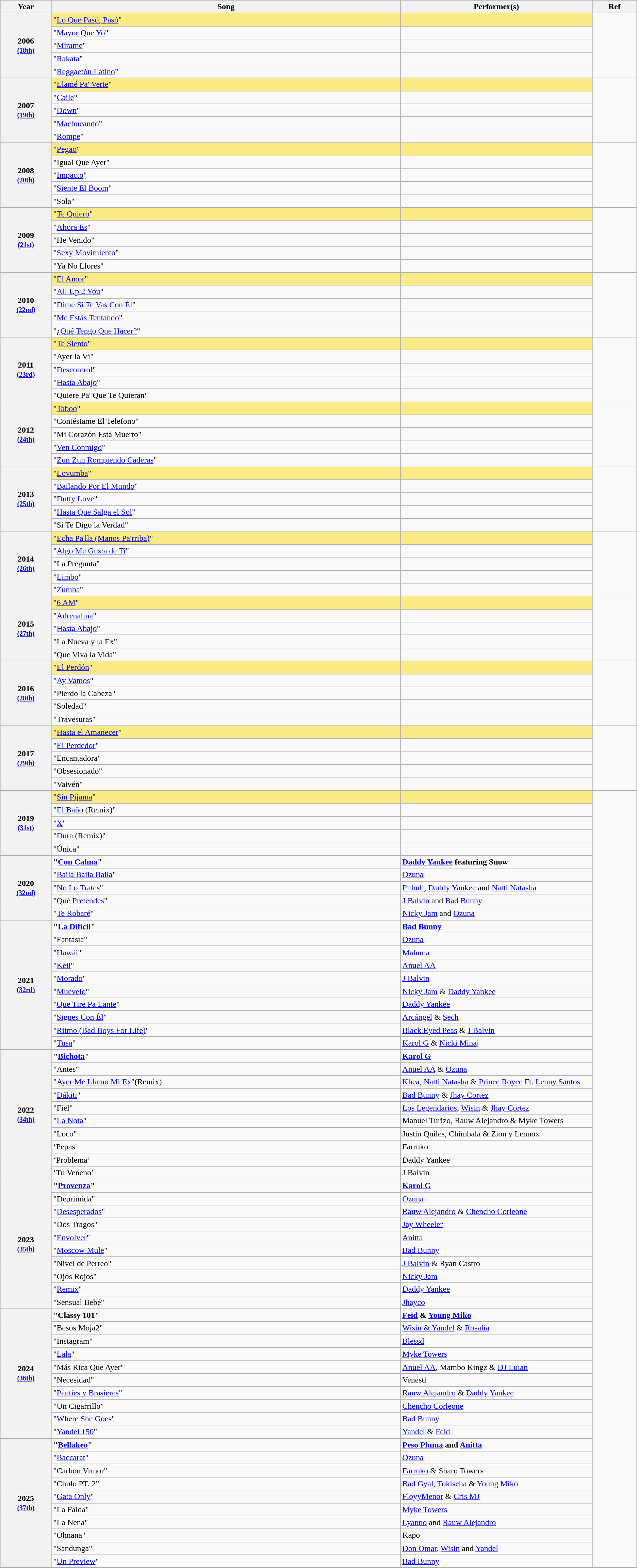<table class="wikitable sortable">
<tr style="background:#bebebe;">
<th scope="col" style="width:1%;">Year</th>
<th scope="col" style="width:10%;">Song</th>
<th scope="col" style="width:5%;">Performer(s)</th>
<th scope="col" style="width:1%;" class="unsortable">Ref</th>
</tr>
<tr>
<th scope="row" rowspan=5 style="text-align:center">2006 <br><small><a href='#'>(18th)</a></small></th>
<td style="background:#FAEB86">"<a href='#'>Lo Que Pasó, Pasó</a>"</td>
<td style="background:#FAEB86"></td>
<td rowspan=5></td>
</tr>
<tr>
<td>"<a href='#'>Mayor Que Yo</a>"</td>
<td></td>
</tr>
<tr>
<td>"<a href='#'>Mírame</a>"</td>
<td></td>
</tr>
<tr>
<td>"<a href='#'>Rakata</a>"</td>
<td></td>
</tr>
<tr>
<td>"<a href='#'>Reggaetón Latino</a>"</td>
<td></td>
</tr>
<tr>
<th scope="row" rowspan=5 style="text-align:center">2007 <br><small><a href='#'>(19th)</a></small></th>
<td style="background:#FAEB86">"<a href='#'>Llamé Pa' Verte</a>"</td>
<td style="background:#FAEB86"></td>
<td rowspan=5></td>
</tr>
<tr>
<td>"<a href='#'>Caile</a>"</td>
<td></td>
</tr>
<tr>
<td>"<a href='#'>Down</a>"</td>
<td></td>
</tr>
<tr>
<td>"<a href='#'>Machucando</a>"</td>
<td></td>
</tr>
<tr>
<td>"<a href='#'>Rompe</a>"</td>
<td></td>
</tr>
<tr>
<th scope="row" rowspan=5 style="text-align:center">2008 <br><small><a href='#'>(20th)</a></small></th>
<td style="background:#FAEB86">"<a href='#'>Pegao</a>"</td>
<td style="background:#FAEB86"></td>
<td rowspan=5></td>
</tr>
<tr>
<td>"Igual Que Ayer"</td>
<td></td>
</tr>
<tr>
<td>"<a href='#'>Impacto</a>"</td>
<td></td>
</tr>
<tr>
<td>"<a href='#'>Siente El Boom</a>"</td>
<td></td>
</tr>
<tr>
<td>"Sola"</td>
<td></td>
</tr>
<tr>
<th scope="row" rowspan=5 style="text-align:center">2009 <br><small><a href='#'>(21st)</a></small></th>
<td style="background:#FAEB86">"<a href='#'>Te Quiero</a>"</td>
<td style="background:#FAEB86"></td>
<td rowspan=5></td>
</tr>
<tr>
<td>"<a href='#'>Ahora Es</a>"</td>
<td></td>
</tr>
<tr>
<td>"He Venido"</td>
<td></td>
</tr>
<tr>
<td>"<a href='#'>Sexy Movimiento</a>"</td>
<td></td>
</tr>
<tr>
<td>"Ya No Llores"</td>
<td></td>
</tr>
<tr>
<th scope="row" rowspan=5 style="text-align:center">2010 <br><small><a href='#'>(22nd)</a></small></th>
<td style="background:#FAEB86">"<a href='#'>El Amor</a>"</td>
<td style="background:#FAEB86"></td>
<td rowspan=5></td>
</tr>
<tr>
<td>"<a href='#'>All Up 2 You</a>"</td>
<td></td>
</tr>
<tr>
<td>"<a href='#'>Dime Si Te Vas Con Él</a>"</td>
<td></td>
</tr>
<tr>
<td>"<a href='#'>Me Estás Tentando</a>"</td>
<td></td>
</tr>
<tr>
<td>"<a href='#'>¿Qué Tengo Que Hacer?</a>"</td>
<td></td>
</tr>
<tr>
<th scope="row" rowspan=5 style="text-align:center">2011 <br><small><a href='#'>(23rd)</a></small></th>
<td style="background:#FAEB86">"<a href='#'>Te Siento</a>"</td>
<td style="background:#FAEB86"></td>
<td rowspan=5></td>
</tr>
<tr>
<td>"Ayer la Ví"</td>
<td></td>
</tr>
<tr>
<td>"<a href='#'>Descontrol</a>"</td>
<td></td>
</tr>
<tr>
<td>"<a href='#'>Hasta Abajo</a>"</td>
<td></td>
</tr>
<tr>
<td>"Quiere Pa' Que Te Quieran"</td>
<td></td>
</tr>
<tr>
<th scope="row" rowspan=5 style="text-align:center">2012 <br><small><a href='#'>(24th)</a></small></th>
<td style="background:#FAEB86">"<a href='#'>Taboo</a>"</td>
<td style="background:#FAEB86"></td>
<td rowspan=5></td>
</tr>
<tr>
<td>"Contéstame El Telefono"</td>
<td></td>
</tr>
<tr>
<td>"Mi Corazón Está Muerto"</td>
<td></td>
</tr>
<tr>
<td>"<a href='#'>Ven Conmigo</a>"</td>
<td></td>
</tr>
<tr>
<td>"<a href='#'>Zun Zun Rompiendo Caderas</a>"</td>
<td></td>
</tr>
<tr>
<th scope="row" rowspan=5 style="text-align:center">2013 <br><small><a href='#'>(25th)</a></small></th>
<td style="background:#FAEB86">"<a href='#'>Lovumba</a>"</td>
<td style="background:#FAEB86"></td>
<td rowspan=5></td>
</tr>
<tr>
<td>"<a href='#'>Bailando Por El Mundo</a>"</td>
<td></td>
</tr>
<tr>
<td>"<a href='#'>Dutty Love</a>"</td>
<td></td>
</tr>
<tr>
<td>"<a href='#'>Hasta Que Salga el Sol</a>"</td>
<td></td>
</tr>
<tr>
<td>"Si Te Digo la Verdad"</td>
<td></td>
</tr>
<tr>
<th scope="row" rowspan=5 style="text-align:center">2014 <br><small><a href='#'>(26th)</a></small></th>
<td style="background:#FAEB86">"<a href='#'>Echa Pa'lla (Manos Pa'rriba)</a>"</td>
<td style="background:#FAEB86"></td>
<td rowspan=5></td>
</tr>
<tr>
<td>"<a href='#'>Algo Me Gusta de Ti</a>"</td>
<td></td>
</tr>
<tr>
<td>"La Pregunta"</td>
<td></td>
</tr>
<tr>
<td>"<a href='#'>Limbo</a>"</td>
<td></td>
</tr>
<tr>
<td>"<a href='#'>Zumba</a>"</td>
<td></td>
</tr>
<tr>
<th scope="row" rowspan=5 style="text-align:center">2015 <br><small><a href='#'>(27th)</a></small></th>
<td style="background:#FAEB86">"<a href='#'>6 AM</a>"</td>
<td style="background:#FAEB86"></td>
<td rowspan=5></td>
</tr>
<tr>
<td>"<a href='#'>Adrenalina</a>"</td>
<td></td>
</tr>
<tr>
<td>"<a href='#'>Hasta Abajo</a>"</td>
<td></td>
</tr>
<tr>
<td>"La Nueva y la Ex"</td>
<td></td>
</tr>
<tr>
<td>"Que Viva la Vida"</td>
<td></td>
</tr>
<tr>
<th scope="row" rowspan=5 style="text-align:center">2016 <br><small><a href='#'>(28th)</a></small></th>
<td style="background:#FAEB86">"<a href='#'>El Perdón</a>"</td>
<td style="background:#FAEB86"></td>
<td rowspan=5></td>
</tr>
<tr>
<td>"<a href='#'>Ay Vamos</a>"</td>
<td></td>
</tr>
<tr>
<td>"Pierdo la Cabeza"</td>
<td></td>
</tr>
<tr>
<td>"Soledad"</td>
<td></td>
</tr>
<tr>
<td>"Travesuras"</td>
<td></td>
</tr>
<tr>
<th scope="row" rowspan=5 style="text-align:center">2017 <br><small><a href='#'>(29th)</a></small></th>
<td style="background:#FAEB86">"<a href='#'>Hasta el Amanecer</a>"</td>
<td style="background:#FAEB86"></td>
<td rowspan=5></td>
</tr>
<tr>
<td>"<a href='#'>El Perdedor</a>"</td>
<td></td>
</tr>
<tr>
<td>"Encantadora"</td>
<td></td>
</tr>
<tr>
<td>"Obsesionado"</td>
<td></td>
</tr>
<tr>
<td>"Vaivén"</td>
<td></td>
</tr>
<tr>
<th scope="row" rowspan=5 style="text-align:center">2019<br><small><a href='#'>(31st)</a></small></th>
<td style="background:#FAEB86">"<a href='#'>Sin Pijama</a>"</td>
<td style="background:#FAEB86"></td>
<td rowspan="61"></td>
</tr>
<tr>
<td>"<a href='#'>El Baño</a> (Remix)"</td>
<td></td>
</tr>
<tr>
<td>"<a href='#'>X</a>"</td>
<td></td>
</tr>
<tr>
<td>"<a href='#'>Dura</a> (Remix)"</td>
<td></td>
</tr>
<tr>
<td>"Única"</td>
<td></td>
</tr>
<tr>
<th rowspan="5">2020<br><small><a href='#'>(<strong>32nd</strong>)</a></small></th>
<td><strong>"<a href='#'>Con Calma</a>"</strong></td>
<td><strong><a href='#'>Daddy Yankee</a> featuring Snow</strong></td>
</tr>
<tr>
<td>"<a href='#'>Baila Baila Baila</a>"</td>
<td><a href='#'>Ozuna</a></td>
</tr>
<tr>
<td>"<a href='#'>No Lo Trates</a>"</td>
<td><a href='#'>Pitbull</a>, <a href='#'>Daddy Yankee</a> and <a href='#'>Natti Natasha</a></td>
</tr>
<tr>
<td>"<a href='#'>Qué Pretendes</a>"</td>
<td><a href='#'>J Balvin</a> and <a href='#'>Bad Bunny</a></td>
</tr>
<tr>
<td>"<a href='#'>Te Robaré</a>"</td>
<td><a href='#'>Nicky Jam</a> and <a href='#'>Ozuna</a></td>
</tr>
<tr>
<th rowspan="10">2021<br><small><a href='#'>(<strong>32rd</strong>)</a></small></th>
<td><strong>"<a href='#'>La Difícil</a>"</strong></td>
<td><strong><a href='#'>Bad Bunny</a></strong></td>
</tr>
<tr>
<td>"Fantasía"</td>
<td><a href='#'>Ozuna</a></td>
</tr>
<tr>
<td>"<a href='#'>Hawái</a>"</td>
<td><a href='#'>Maluma</a></td>
</tr>
<tr>
<td>"<a href='#'>Keii</a>"</td>
<td><a href='#'>Anuel AA</a></td>
</tr>
<tr>
<td>"<a href='#'>Morado</a>"</td>
<td><a href='#'>J Balvin</a></td>
</tr>
<tr>
<td>"<a href='#'>Muévelo</a>"</td>
<td><a href='#'>Nicky Jam</a> & <a href='#'>Daddy Yankee</a></td>
</tr>
<tr>
<td>"<a href='#'>Que Tire Pa Lante</a>"</td>
<td><a href='#'>Daddy Yankee</a></td>
</tr>
<tr>
<td>"<a href='#'>Sigues Con Él</a>"</td>
<td><a href='#'>Arcángel</a> & <a href='#'>Sech</a></td>
</tr>
<tr>
<td>"<a href='#'>Ritmo (Bad Boys For Life)</a>"</td>
<td><a href='#'>Black Eyed Peas</a> & <a href='#'>J Balvin</a></td>
</tr>
<tr>
<td>"<a href='#'>Tusa</a>"</td>
<td><a href='#'>Karol G</a> & <a href='#'>Nicki Minaj</a></td>
</tr>
<tr>
<th rowspan="10">2022<br><small><a href='#'>(<strong>34th</strong>)</a></small></th>
<td><strong>"<a href='#'>Bichota</a>"</strong></td>
<td><strong><a href='#'>Karol G</a></strong></td>
</tr>
<tr>
<td>"Antes"</td>
<td><a href='#'>Anuel AA</a> & <a href='#'>Ozuna</a></td>
</tr>
<tr>
<td>"<a href='#'>Ayer Me Llamo Mi Ex</a>"(Remix)</td>
<td><a href='#'>Khea</a>, <a href='#'>Natti Natasha</a> & <a href='#'>Prince Royce</a> Ft. <a href='#'>Lenny Santos</a></td>
</tr>
<tr>
<td>"<a href='#'>Dákiti</a>"</td>
<td><a href='#'>Bad Bunny</a> & <a href='#'>Jhay Cortez</a></td>
</tr>
<tr>
<td>"Fiel"</td>
<td><a href='#'>Los Legendarios</a>, <a href='#'>Wisin</a> & <a href='#'>Jhay Cortez</a></td>
</tr>
<tr>
<td>"<a href='#'>La Nota</a>"</td>
<td>Manuel Turizo, Rauw Alejandro & Myke Towers</td>
</tr>
<tr>
<td>"Loco"</td>
<td>Justin Quiles, Chimbala & Zion y Lennox</td>
</tr>
<tr>
<td>‘Pepas</td>
<td>Farruko</td>
</tr>
<tr>
<td>‘Problema’</td>
<td>Daddy Yankee</td>
</tr>
<tr>
<td>‘Tu Veneno’</td>
<td>J Balvin</td>
</tr>
<tr>
<th rowspan="10">2023<br><small><a href='#'>(<strong>35th</strong>)</a></small></th>
<td><strong>"<a href='#'>Provenza</a>"</strong></td>
<td><strong><a href='#'>Karol G</a></strong></td>
</tr>
<tr>
<td>"Deprimida"</td>
<td><a href='#'>Ozuna</a></td>
</tr>
<tr>
<td>"<a href='#'>Desesperados</a>"</td>
<td><a href='#'>Rauw Alejandro</a> & <a href='#'>Chencho Corleone</a></td>
</tr>
<tr>
<td>"Dos Tragos"</td>
<td><a href='#'>Jay Wheeler</a></td>
</tr>
<tr>
<td>"<a href='#'>Envolver</a>"</td>
<td><a href='#'>Anitta</a></td>
</tr>
<tr>
<td>"<a href='#'>Moscow Mule</a>"</td>
<td><a href='#'>Bad Bunny</a></td>
</tr>
<tr>
<td>"Nivel de Perreo"</td>
<td><a href='#'>J Balvin</a> & Ryan Castro</td>
</tr>
<tr>
<td>"Ojos Rojos"</td>
<td><a href='#'>Nicky Jam</a></td>
</tr>
<tr>
<td>"<a href='#'>Remix</a>"</td>
<td><a href='#'>Daddy Yankee</a></td>
</tr>
<tr>
<td>"Sensual Bebé"</td>
<td><a href='#'>Jhayco</a></td>
</tr>
<tr>
<th rowspan="10">2024<br><small><a href='#'>(<strong>36th</strong>)</a></small></th>
<td><strong>"Classy 101"</strong></td>
<td><strong><a href='#'>Feid</a> & <a href='#'>Young Miko</a></strong></td>
</tr>
<tr>
<td>"Besos Moja2"</td>
<td><a href='#'>Wisin & Yandel</a> & <a href='#'>Rosalía</a></td>
</tr>
<tr>
<td>"Instagram"</td>
<td><a href='#'>Blessd</a></td>
</tr>
<tr>
<td>"<a href='#'>Lala</a>"</td>
<td><a href='#'>Myke Towers</a></td>
</tr>
<tr>
<td>"Más Rica Que Ayer"</td>
<td><a href='#'>Anuel AA</a>, Mambo Kingz & <a href='#'>DJ Luian</a></td>
</tr>
<tr>
<td>"Necesidad"</td>
<td>Venesti</td>
</tr>
<tr>
<td>"<a href='#'>Panties y Brasieres</a>"</td>
<td><a href='#'>Rauw Alejandro</a> & <a href='#'>Daddy Yankee</a></td>
</tr>
<tr>
<td>"Un Cigarrillo"</td>
<td><a href='#'>Chencho Corleone</a></td>
</tr>
<tr>
<td>"<a href='#'>Where She Goes</a>"</td>
<td><a href='#'>Bad Bunny</a></td>
</tr>
<tr>
<td>"<a href='#'>Yandel 150</a>"</td>
<td><a href='#'>Yandel</a> & <a href='#'>Feid</a></td>
</tr>
<tr>
<th rowspan="10">2025<br><small><a href='#'>(<strong>37th</strong>)</a></small></th>
<td><strong>"<a href='#'>Bellakeo</a>"</strong></td>
<td><strong><a href='#'>Peso Pluma</a> and <a href='#'>Anitta</a></strong></td>
</tr>
<tr>
<td>"<a href='#'>Baccarat</a>"</td>
<td><a href='#'>Ozuna</a></td>
</tr>
<tr>
<td>"Carbon Vrmor"</td>
<td><a href='#'>Farruko</a> & Sharo Towers</td>
</tr>
<tr>
<td>"Chulo PT. 2"</td>
<td><a href='#'>Bad Gyal</a>, <a href='#'>Tokischa</a> & <a href='#'>Young Miko</a></td>
</tr>
<tr>
<td>"<a href='#'>Gata Only</a>"</td>
<td><a href='#'>FloyyMenor</a> & <a href='#'>Cris MJ</a></td>
</tr>
<tr>
<td>"La Falda"</td>
<td><a href='#'>Myke Towers</a></td>
</tr>
<tr>
<td>"La Nena"</td>
<td><a href='#'>Lyanno</a> and <a href='#'>Rauw Alejandro</a></td>
</tr>
<tr>
<td>"Ohnana"</td>
<td>Kapo</td>
</tr>
<tr>
<td>"Sandunga"</td>
<td><a href='#'>Don Omar</a>, <a href='#'>Wisin</a> and <a href='#'>Yandel</a></td>
</tr>
<tr>
<td>"<a href='#'>Un Preview</a>"</td>
<td><a href='#'>Bad Bunny</a></td>
</tr>
<tr>
</tr>
</table>
